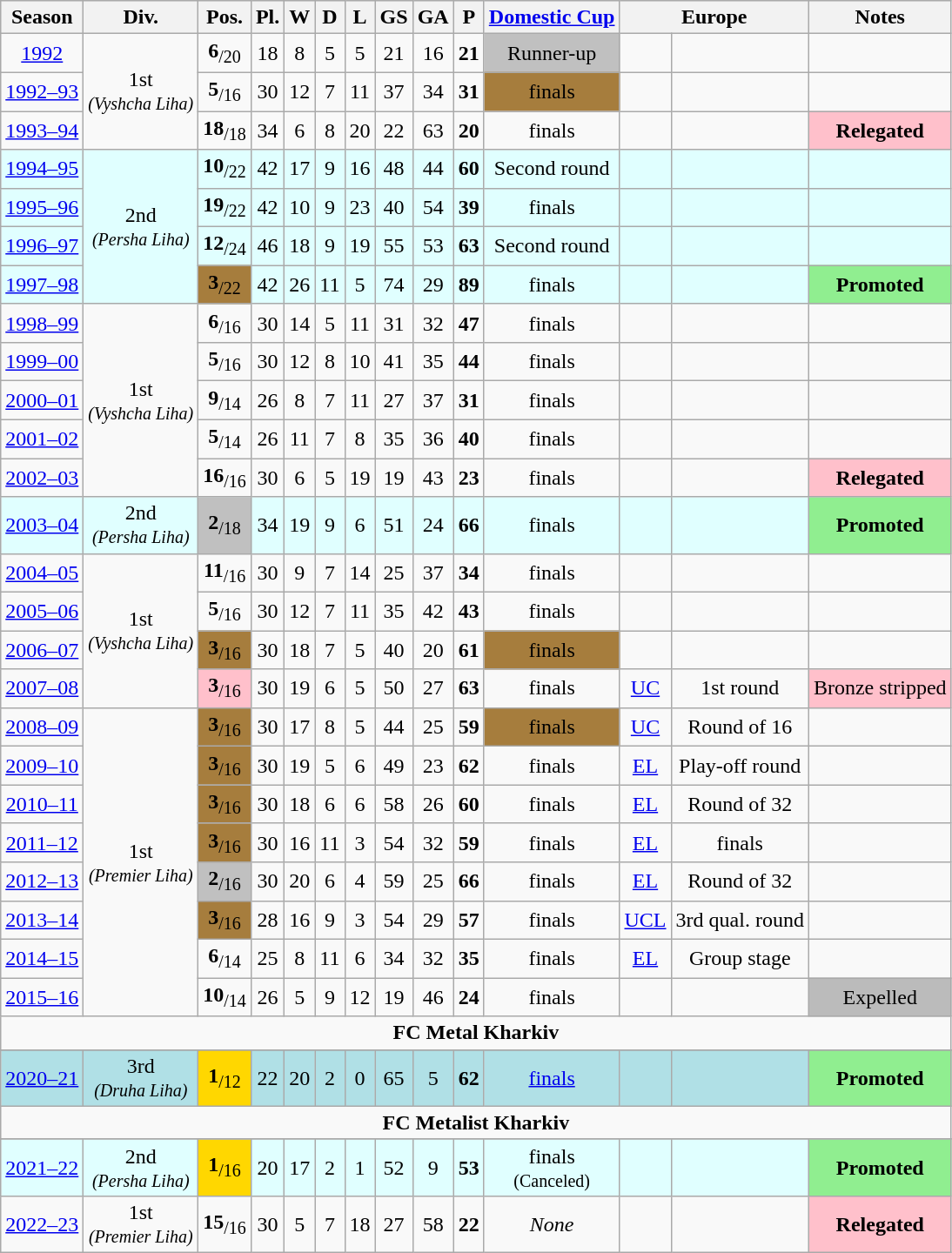<table class="wikitable" style="font-size:100%; text-align: center;">
<tr bgcolor="#efefef">
<th>Season</th>
<th>Div.</th>
<th>Pos.</th>
<th>Pl.</th>
<th>W</th>
<th>D</th>
<th>L</th>
<th>GS</th>
<th>GA</th>
<th>P</th>
<th><a href='#'>Domestic Cup</a></th>
<th colspan="2">Europe</th>
<th>Notes</th>
</tr>
<tr>
<td align="center"><a href='#'>1992</a></td>
<td align="center" rowspan=3>1st<br><small><em>(Vyshcha Liha)</em></small></td>
<td align="center"><strong>6</strong><sub>/20</sub></td>
<td align="center">18</td>
<td align="center">8</td>
<td align="center">5</td>
<td align="center">5</td>
<td align="center">21</td>
<td align="center">16</td>
<td align="center"><strong>21</strong></td>
<td align="center" bgcolor="silver">Runner-up</td>
<td align="center"></td>
<td align="center"></td>
<td align="center"></td>
</tr>
<tr>
<td align="center"><a href='#'>1992–93</a></td>
<td align="center"><strong>5</strong><sub>/16</sub></td>
<td align="center">30</td>
<td align="center">12</td>
<td align="center">7</td>
<td align="center">11</td>
<td align="center">37</td>
<td align="center">34</td>
<td align="center"><strong>31</strong></td>
<td align="center" bgcolor="#A67D3D"> finals</td>
<td align="center"></td>
<td align="center"></td>
<td align="center"></td>
</tr>
<tr>
<td align="center"><a href='#'>1993–94</a></td>
<td align="center"><strong>18</strong><sub>/18</sub></td>
<td align="center">34</td>
<td align="center">6</td>
<td align="center">8</td>
<td align="center">20</td>
<td align="center">22</td>
<td align="center">63</td>
<td align="center"><strong>20</strong></td>
<td align="center"> finals</td>
<td align="center"></td>
<td align="center"></td>
<td align="center" bgcolor=pink><strong>Relegated</strong></td>
</tr>
<tr bgcolor="LightCyan">
<td align="center"><a href='#'>1994–95</a></td>
<td align="center" rowspan=4>2nd<br><small><em>(Persha Liha)</em></small></td>
<td align="center"><strong>10</strong><sub>/22</sub></td>
<td align="center">42</td>
<td align="center">17</td>
<td align="center">9</td>
<td align="center">16</td>
<td align="center">48</td>
<td align="center">44</td>
<td align="center"><strong>60</strong></td>
<td align="center">Second round</td>
<td align="center"></td>
<td align="center"></td>
<td align="center"></td>
</tr>
<tr bgcolor="LightCyan">
<td align="center"><a href='#'>1995–96</a></td>
<td align="center"><strong>19</strong><sub>/22</sub></td>
<td align="center">42</td>
<td align="center">10</td>
<td align="center">9</td>
<td align="center">23</td>
<td align="center">40</td>
<td align="center">54</td>
<td align="center"><strong>39</strong></td>
<td align="center"> finals</td>
<td align="center"></td>
<td align="center"></td>
<td align="center"></td>
</tr>
<tr bgcolor="LightCyan">
<td align="center"><a href='#'>1996–97</a></td>
<td align="center"><strong>12</strong><sub>/24</sub></td>
<td align="center">46</td>
<td align="center">18</td>
<td align="center">9</td>
<td align="center">19</td>
<td align="center">55</td>
<td align="center">53</td>
<td align="center"><strong>63</strong></td>
<td align="center">Second round</td>
<td align="center"></td>
<td align="center"></td>
<td align="center"></td>
</tr>
<tr bgcolor="LightCyan">
<td align="center"><a href='#'>1997–98</a></td>
<td align="center" bgcolor="#A67D3D"><strong>3</strong><sub>/22</sub></td>
<td align="center">42</td>
<td align="center">26</td>
<td align="center">11</td>
<td align="center">5</td>
<td align="center">74</td>
<td align="center">29</td>
<td align="center"><strong>89</strong></td>
<td align="center"> finals</td>
<td align="center"></td>
<td align="center"></td>
<td align="center" bgcolor="lightgreen"><strong>Promoted</strong></td>
</tr>
<tr>
<td align="center"><a href='#'>1998–99</a></td>
<td align="center" rowspan=5>1st<br><small><em>(Vyshcha Liha)</em></small></td>
<td align="center"><strong>6</strong><sub>/16</sub></td>
<td align="center">30</td>
<td align="center">14</td>
<td align="center">5</td>
<td align="center">11</td>
<td align="center">31</td>
<td align="center">32</td>
<td align="center"><strong>47</strong></td>
<td align="center"> finals</td>
<td align="center"></td>
<td align="center"></td>
<td align="center"></td>
</tr>
<tr>
<td align="center"><a href='#'>1999–00</a></td>
<td align="center"><strong>5</strong><sub>/16</sub></td>
<td align="center">30</td>
<td align="center">12</td>
<td align="center">8</td>
<td align="center">10</td>
<td align="center">41</td>
<td align="center">35</td>
<td align="center"><strong>44</strong></td>
<td align="center"> finals</td>
<td align="center"></td>
<td align="center"></td>
<td align="center"></td>
</tr>
<tr>
<td align="center"><a href='#'>2000–01</a></td>
<td align="center"><strong>9</strong><sub>/14</sub></td>
<td align="center">26</td>
<td align="center">8</td>
<td align="center">7</td>
<td align="center">11</td>
<td align="center">27</td>
<td align="center">37</td>
<td align="center"><strong>31</strong></td>
<td align="center"> finals</td>
<td align="center"></td>
<td align="center"></td>
<td align="center"></td>
</tr>
<tr>
<td align="center"><a href='#'>2001–02</a></td>
<td align="center"><strong>5</strong><sub>/14</sub></td>
<td align="center">26</td>
<td align="center">11</td>
<td align="center">7</td>
<td align="center">8</td>
<td align="center">35</td>
<td align="center">36</td>
<td align="center"><strong>40</strong></td>
<td align="center"> finals</td>
<td align="center"></td>
<td align="center"></td>
<td align="center"></td>
</tr>
<tr>
<td align="center"><a href='#'>2002–03</a></td>
<td align="center"><strong>16</strong><sub>/16</sub></td>
<td align="center">30</td>
<td align="center">6</td>
<td align="center">5</td>
<td align="center">19</td>
<td align="center">19</td>
<td align="center">43</td>
<td align="center"><strong>23</strong></td>
<td align="center"> finals</td>
<td align="center"></td>
<td align="center"></td>
<td align="center" bgcolor=pink><strong>Relegated</strong></td>
</tr>
<tr bgcolor="LightCyan">
<td align="center"><a href='#'>2003–04</a></td>
<td align="center">2nd<br><small><em>(Persha Liha)</em></small></td>
<td align="center" bgcolor="silver"><strong>2</strong><sub>/18</sub></td>
<td align="center">34</td>
<td align="center">19</td>
<td align="center">9</td>
<td align="center">6</td>
<td align="center">51</td>
<td align="center">24</td>
<td align="center"><strong>66</strong></td>
<td align="center"> finals</td>
<td align="center"></td>
<td align="center"></td>
<td align="center" bgcolor="lightgreen"><strong>Promoted</strong></td>
</tr>
<tr>
<td align="center"><a href='#'>2004–05</a></td>
<td align="center" rowspan=4>1st<br><small><em>(Vyshcha Liha)</em></small></td>
<td align="center"><strong>11</strong><sub>/16</sub></td>
<td align="center">30</td>
<td align="center">9</td>
<td align="center">7</td>
<td align="center">14</td>
<td align="center">25</td>
<td align="center">37</td>
<td align="center"><strong>34</strong></td>
<td align="center"> finals</td>
<td align="center"></td>
<td align="center"></td>
<td align="center"></td>
</tr>
<tr>
<td align="center"><a href='#'>2005–06</a></td>
<td align="center"><strong>5</strong><sub>/16</sub></td>
<td align="center">30</td>
<td align="center">12</td>
<td align="center">7</td>
<td align="center">11</td>
<td align="center">35</td>
<td align="center">42</td>
<td align="center"><strong>43</strong></td>
<td align="center"> finals</td>
<td align="center"></td>
<td align="center"></td>
<td align="center"></td>
</tr>
<tr>
<td align="center"><a href='#'>2006–07</a></td>
<td align="center" bgcolor="#A67D3D"><strong>3</strong><sub>/16</sub></td>
<td align="center">30</td>
<td align="center">18</td>
<td align="center">7</td>
<td align="center">5</td>
<td align="center">40</td>
<td align="center">20</td>
<td align="center"><strong>61</strong></td>
<td align="center" bgcolor="#A67D3D"> finals</td>
<td align="center"></td>
<td align="center"></td>
<td align="center"></td>
</tr>
<tr>
<td align="center"><a href='#'>2007–08</a></td>
<td align="center" bgcolor="pink"><strong>3</strong><sub>/16</sub></td>
<td align="center">30</td>
<td align="center">19</td>
<td align="center">6</td>
<td align="center">5</td>
<td align="center">50</td>
<td align="center">27</td>
<td align="center"><strong>63</strong></td>
<td align="center"> finals</td>
<td align="center"><a href='#'>UC</a></td>
<td align="center">1st round</td>
<td align="center" bgcolor="pink">Bronze stripped</td>
</tr>
<tr>
<td align="center"><a href='#'>2008–09</a></td>
<td align="center" rowspan=8>1st<br><small><em>(Premier Liha)</em></small></td>
<td align="center" bgcolor="#A67D3D"><strong>3</strong><sub>/16</sub></td>
<td align="center">30</td>
<td align="center">17</td>
<td align="center">8</td>
<td align="center">5</td>
<td align="center">44</td>
<td align="center">25</td>
<td align="center"><strong>59</strong></td>
<td align="center" bgcolor="#A67D3D"> finals</td>
<td align="center"><a href='#'>UC</a></td>
<td align="center">Round of 16</td>
<td align="center"></td>
</tr>
<tr>
<td align="center"><a href='#'>2009–10</a></td>
<td align="center" bgcolor="#A67D3D"><strong>3</strong><sub>/16</sub></td>
<td align="center">30</td>
<td align="center">19</td>
<td align="center">5</td>
<td align="center">6</td>
<td align="center">49</td>
<td align="center">23</td>
<td align="center"><strong>62</strong></td>
<td align="center"> finals</td>
<td align="center"><a href='#'>EL</a></td>
<td align="center">Play-off round</td>
<td align="center"></td>
</tr>
<tr>
<td align="center"><a href='#'>2010–11</a></td>
<td align="center" bgcolor="#A67D3D"><strong>3</strong><sub>/16</sub></td>
<td align="center">30</td>
<td align="center">18</td>
<td align="center">6</td>
<td align="center">6</td>
<td align="center">58</td>
<td align="center">26</td>
<td align="center"><strong>60</strong></td>
<td align="center"> finals</td>
<td align="center"><a href='#'>EL</a></td>
<td align="center">Round of 32</td>
<td align="center"></td>
</tr>
<tr>
<td align="center"><a href='#'>2011–12</a></td>
<td align="center" bgcolor="#A67D3D"><strong>3</strong><sub>/16</sub></td>
<td align="center">30</td>
<td align="center">16</td>
<td align="center">11</td>
<td align="center">3</td>
<td align="center">54</td>
<td align="center">32</td>
<td align="center"><strong>59</strong></td>
<td align="center"> finals</td>
<td align="center"><a href='#'>EL</a></td>
<td align="center"> finals</td>
<td align="center"></td>
</tr>
<tr>
<td align="center"><a href='#'>2012–13</a></td>
<td align="center" bgcolor="silver"><strong>2</strong><sub>/16</sub></td>
<td align="center">30</td>
<td align="center">20</td>
<td align="center">6</td>
<td align="center">4</td>
<td align="center">59</td>
<td align="center">25</td>
<td align="center"><strong>66</strong></td>
<td align="center"> finals</td>
<td align="center"><a href='#'>EL</a></td>
<td align="center">Round of 32</td>
<td align="center"></td>
</tr>
<tr>
<td align="center"><a href='#'>2013–14</a></td>
<td align="center" bgcolor="#A67D3D"><strong>3</strong><sub>/16</sub></td>
<td align="center">28</td>
<td align="center">16</td>
<td align="center">9</td>
<td align="center">3</td>
<td align="center">54</td>
<td align="center">29</td>
<td align="center"><strong>57</strong></td>
<td align="center"> finals</td>
<td align="center"><a href='#'>UCL</a></td>
<td align="center">3rd qual. round</td>
<td align="center"></td>
</tr>
<tr>
<td align="center"><a href='#'>2014–15</a></td>
<td align="center"><strong>6</strong><sub>/14</sub></td>
<td align="center">25</td>
<td align="center">8</td>
<td align="center">11</td>
<td align="center">6</td>
<td align="center">34</td>
<td align="center">32</td>
<td align="center"><strong>35</strong></td>
<td align="center"> finals</td>
<td align="center"><a href='#'>EL</a></td>
<td align="center">Group stage</td>
<td align="center"></td>
</tr>
<tr>
<td align="center"><a href='#'>2015–16</a></td>
<td align="center"><strong>10</strong><sub>/14</sub></td>
<td align="center">26</td>
<td align="center">5</td>
<td align="center">9</td>
<td align="center">12</td>
<td align="center">19</td>
<td align="center">46</td>
<td align="center"><strong>24</strong></td>
<td align="center"> finals</td>
<td align="center"></td>
<td align="center"></td>
<td align="center" bgcolor="#bbbbbb">Expelled</td>
</tr>
<tr>
<td align="center" colspan=14><strong>FC Metal Kharkiv</strong></td>
</tr>
<tr bgcolor="LightCyan">
</tr>
<tr bgcolor=PowderBlue>
<td align=center><a href='#'>2020–21</a></td>
<td align=center>3rd<br><small><em>(Druha Liha)</em></small></td>
<td align=center bgcolor=gold><strong>1</strong><sub>/12</sub></td>
<td align=center>22</td>
<td align=center>20</td>
<td align=center>2</td>
<td align=center>0</td>
<td align=center>65</td>
<td align=center>5</td>
<td align=center><strong>62</strong></td>
<td align=center><a href='#'> finals</a></td>
<td align=center></td>
<td align=center></td>
<td align=center bgcolor=lightgreen><strong>Promoted</strong></td>
</tr>
<tr>
<td align="center" colspan=14><strong>FC Metalist Kharkiv</strong></td>
</tr>
<tr bgcolor="LightCyan">
</tr>
<tr bgcolor=LightCyan>
<td align=center><a href='#'>2021–22</a></td>
<td align=center>2nd<br><small><em>(Persha Liha)</em></small></td>
<td align=center bgcolor=gold><strong>1</strong><sub>/16</sub></td>
<td align=center>20</td>
<td align=center>17</td>
<td align=center>2</td>
<td align=center>1</td>
<td align=center>52</td>
<td align=center>9</td>
<td align=center><strong>53</strong></td>
<td align=center> finals<br><small>(Canceled)</small></td>
<td align=center></td>
<td align=center></td>
<td align=center bgcolor=lightgreen><strong>Promoted</strong></td>
</tr>
<tr>
<td align="center"><a href='#'>2022–23</a></td>
<td align="center">1st<br><small><em>(Premier Liha)</em></small></td>
<td align="center"><strong>15</strong><sub>/16</sub></td>
<td align="center">30</td>
<td align="center">5</td>
<td align="center">7</td>
<td align="center">18</td>
<td align="center">27</td>
<td align="center">58</td>
<td align="center"><strong>22</strong></td>
<td align="center"><em>None</em></td>
<td align="center"></td>
<td align="center"></td>
<td align="center" bgcolor=pink><strong>Relegated</strong></td>
</tr>
</table>
